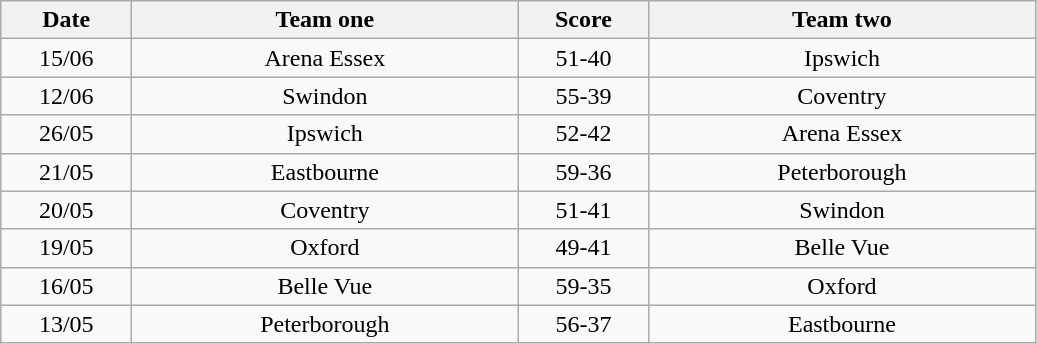<table class="wikitable" style="text-align: center">
<tr>
<th width=80>Date</th>
<th width=250>Team one</th>
<th width=80>Score</th>
<th width=250>Team two</th>
</tr>
<tr>
<td>15/06</td>
<td>Arena Essex</td>
<td>51-40</td>
<td>Ipswich</td>
</tr>
<tr>
<td>12/06</td>
<td>Swindon</td>
<td>55-39</td>
<td>Coventry</td>
</tr>
<tr>
<td>26/05</td>
<td>Ipswich</td>
<td>52-42</td>
<td>Arena Essex</td>
</tr>
<tr>
<td>21/05</td>
<td>Eastbourne</td>
<td>59-36</td>
<td>Peterborough</td>
</tr>
<tr>
<td>20/05</td>
<td>Coventry</td>
<td>51-41</td>
<td>Swindon</td>
</tr>
<tr>
<td>19/05</td>
<td>Oxford</td>
<td>49-41</td>
<td>Belle Vue</td>
</tr>
<tr>
<td>16/05</td>
<td>Belle Vue</td>
<td>59-35</td>
<td>Oxford</td>
</tr>
<tr>
<td>13/05</td>
<td>Peterborough</td>
<td>56-37</td>
<td>Eastbourne</td>
</tr>
</table>
